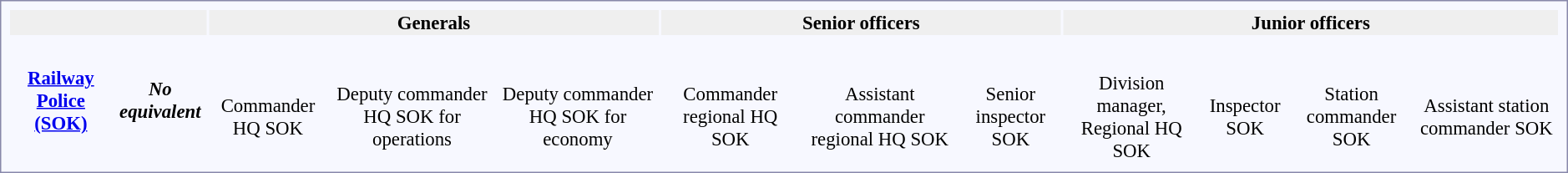<table style="border:1px solid #8888aa; background-color:#f7f8ff; padding:5px; font-size:95%; margin: 0px 12px 12px 0px;">
<tr style="text-align:center; background:#efefef;">
<th colspan=5></th>
<th colspan=6>Generals</th>
<th colspan=6>Senior officers</th>
<th colspan=8>Junior officers</th>
</tr>
<tr style="text-align:center;">
<th rowspan=3> <a href='#'>Railway Police (SOK)</a></th>
<td colspan=4 rowspan=3><strong><em>No equivalent</em></strong></td>
<td colspan=2><br></td>
<td colspan=2><br></td>
<td colspan=2><br></td>
<td colspan=2><br></td>
<td colspan=2><br></td>
<td colspan=2><br></td>
<td colspan=2><br></td>
<td colspan=2><br></td>
<td colspan=2><br></td>
<td colspan=2><br></td>
</tr>
<tr style="text-align:center;">
<td colspan=2></td>
<td colspan=2></td>
<td colspan=2></td>
<td colspan=2></td>
<td colspan=2></td>
<td colspan=2></td>
<td colspan=3></td>
<td colspan=3></td>
</tr>
<tr style="text-align:center;">
<td colspan=2>Commander HQ SOK</td>
<td colspan=2>Deputy commander HQ SOK for operations</td>
<td colspan=2>Deputy commander HQ SOK for economy</td>
<td colspan=2>Commander regional HQ SOK</td>
<td colspan=2>Assistant commander regional HQ SOK</td>
<td colspan=2>Senior inspector SOK</td>
<td colspan=2>Division manager, Regional HQ SOK</td>
<td colspan=2>Inspector SOK</td>
<td colspan=2>Station commander SOK</td>
<td colspan=2>Assistant station commander SOK</td>
</tr>
</table>
